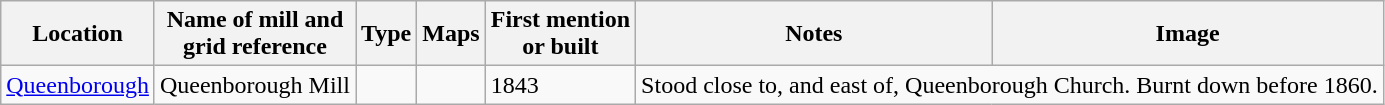<table class="wikitable">
<tr>
<th>Location</th>
<th>Name of mill and<br>grid reference</th>
<th>Type</th>
<th>Maps</th>
<th>First mention<br>or built</th>
<th>Notes</th>
<th>Image</th>
</tr>
<tr>
<td><a href='#'>Queenborough</a></td>
<td>Queenborough Mill</td>
<td></td>
<td></td>
<td>1843</td>
<td colspan="2" style="text-align:center;">Stood close to, and east of, Queenborough Church. Burnt down before 1860.</td>
</tr>
</table>
